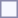<table style="border:1px solid #8888aa; background-color:#f7f8ff; padding:5px; font-size:95%; margin: 0px 12px 12px 0px;">
</table>
